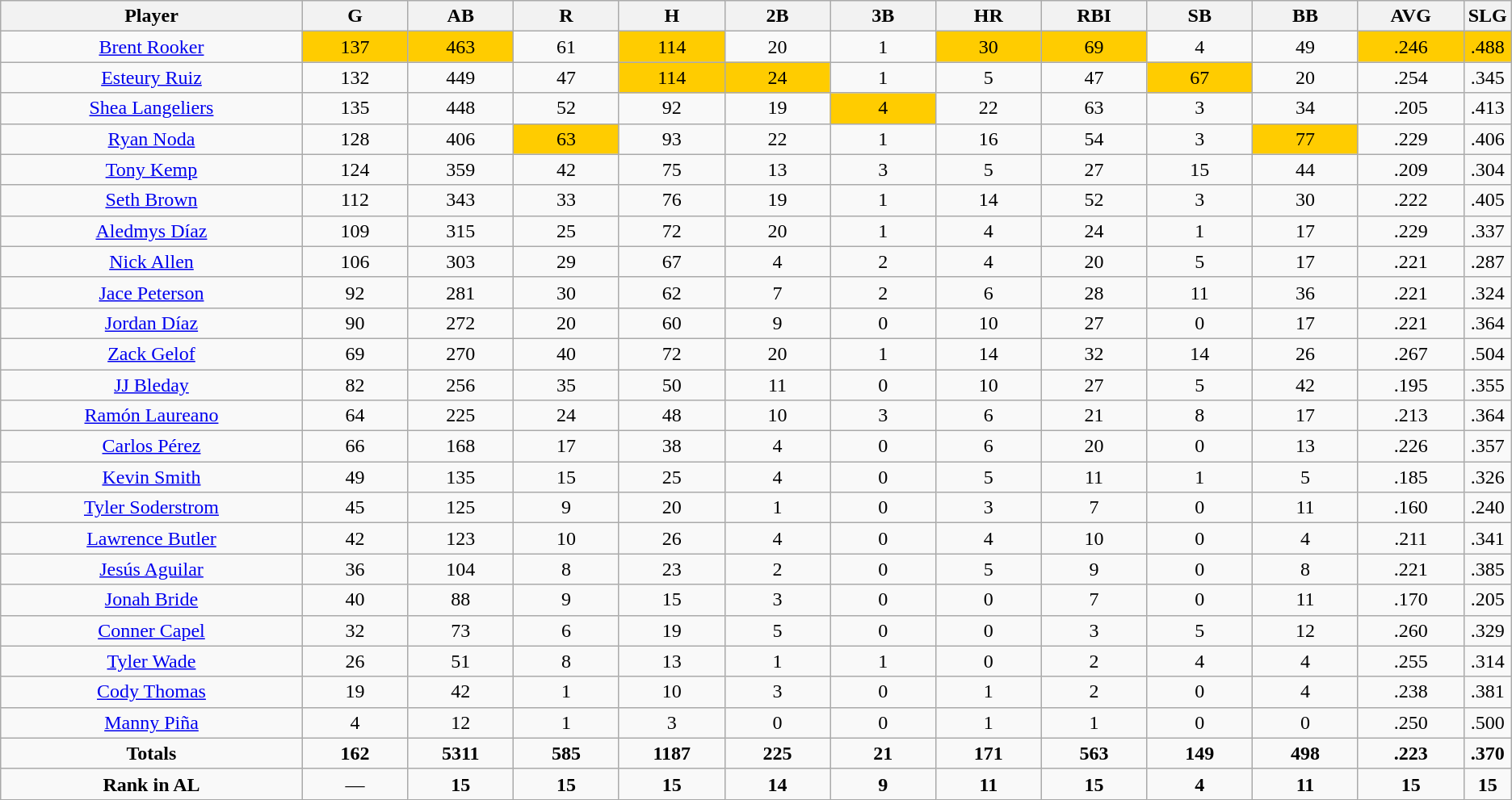<table class=wikitable style="text-align:center">
<tr>
<th bgcolor=#DDDDFF; width="20%">Player</th>
<th bgcolor=#DDDDFF; width="7%">G</th>
<th bgcolor=#DDDDFF; width="7%">AB</th>
<th bgcolor=#DDDDFF; width="7%">R</th>
<th bgcolor=#DDDDFF; width="7%">H</th>
<th bgcolor=#DDDDFF; width="7%">2B</th>
<th bgcolor=#DDDDFF; width="7%">3B</th>
<th bgcolor=#DDDDFF; width="7%">HR</th>
<th bgcolor=#DDDDFF; width="7%">RBI</th>
<th bgcolor=#DDDDFF; width="7%">SB</th>
<th bgcolor=#DDDDFF; width="7%">BB</th>
<th bgcolor=#DDDDFF; width="7%">AVG</th>
<th bgcolor=#DDDDFF; width="7%">SLG</th>
</tr>
<tr>
<td><a href='#'>Brent Rooker</a></td>
<td bgcolor=#ffcc00>137</td>
<td bgcolor=#ffcc00>463</td>
<td>61</td>
<td bgcolor=#ffcc00>114</td>
<td>20</td>
<td>1</td>
<td bgcolor=#ffcc00>30</td>
<td bgcolor=#ffcc00>69</td>
<td>4</td>
<td>49</td>
<td bgcolor=#ffcc00>.246</td>
<td bgcolor=#ffcc00>.488</td>
</tr>
<tr>
<td><a href='#'>Esteury Ruiz</a></td>
<td>132</td>
<td>449</td>
<td>47</td>
<td bgcolor=#ffcc00>114</td>
<td bgcolor=#ffcc00>24</td>
<td>1</td>
<td>5</td>
<td>47</td>
<td bgcolor=#ffcc00>67</td>
<td>20</td>
<td>.254</td>
<td>.345</td>
</tr>
<tr>
<td><a href='#'>Shea Langeliers</a></td>
<td>135</td>
<td>448</td>
<td>52</td>
<td>92</td>
<td>19</td>
<td bgcolor=#ffcc00>4</td>
<td>22</td>
<td>63</td>
<td>3</td>
<td>34</td>
<td>.205</td>
<td>.413</td>
</tr>
<tr>
<td><a href='#'>Ryan Noda</a></td>
<td>128</td>
<td>406</td>
<td bgcolor=#ffcc00>63</td>
<td>93</td>
<td>22</td>
<td>1</td>
<td>16</td>
<td>54</td>
<td>3</td>
<td bgcolor=#ffcc00>77</td>
<td>.229</td>
<td>.406</td>
</tr>
<tr>
<td><a href='#'>Tony Kemp</a></td>
<td>124</td>
<td>359</td>
<td>42</td>
<td>75</td>
<td>13</td>
<td>3</td>
<td>5</td>
<td>27</td>
<td>15</td>
<td>44</td>
<td>.209</td>
<td>.304</td>
</tr>
<tr>
<td><a href='#'>Seth Brown</a></td>
<td>112</td>
<td>343</td>
<td>33</td>
<td>76</td>
<td>19</td>
<td>1</td>
<td>14</td>
<td>52</td>
<td>3</td>
<td>30</td>
<td>.222</td>
<td>.405</td>
</tr>
<tr>
<td><a href='#'>Aledmys Díaz</a></td>
<td>109</td>
<td>315</td>
<td>25</td>
<td>72</td>
<td>20</td>
<td>1</td>
<td>4</td>
<td>24</td>
<td>1</td>
<td>17</td>
<td>.229</td>
<td>.337</td>
</tr>
<tr>
<td><a href='#'>Nick Allen</a></td>
<td>106</td>
<td>303</td>
<td>29</td>
<td>67</td>
<td>4</td>
<td>2</td>
<td>4</td>
<td>20</td>
<td>5</td>
<td>17</td>
<td>.221</td>
<td>.287</td>
</tr>
<tr>
<td><a href='#'>Jace Peterson</a></td>
<td>92</td>
<td>281</td>
<td>30</td>
<td>62</td>
<td>7</td>
<td>2</td>
<td>6</td>
<td>28</td>
<td>11</td>
<td>36</td>
<td>.221</td>
<td>.324</td>
</tr>
<tr>
<td><a href='#'>Jordan Díaz</a></td>
<td>90</td>
<td>272</td>
<td>20</td>
<td>60</td>
<td>9</td>
<td>0</td>
<td>10</td>
<td>27</td>
<td>0</td>
<td>17</td>
<td>.221</td>
<td>.364</td>
</tr>
<tr>
<td><a href='#'>Zack Gelof</a></td>
<td>69</td>
<td>270</td>
<td>40</td>
<td>72</td>
<td>20</td>
<td>1</td>
<td>14</td>
<td>32</td>
<td>14</td>
<td>26</td>
<td>.267</td>
<td>.504</td>
</tr>
<tr>
<td><a href='#'>JJ Bleday</a></td>
<td>82</td>
<td>256</td>
<td>35</td>
<td>50</td>
<td>11</td>
<td>0</td>
<td>10</td>
<td>27</td>
<td>5</td>
<td>42</td>
<td>.195</td>
<td>.355</td>
</tr>
<tr>
<td><a href='#'>Ramón Laureano</a></td>
<td>64</td>
<td>225</td>
<td>24</td>
<td>48</td>
<td>10</td>
<td>3</td>
<td>6</td>
<td>21</td>
<td>8</td>
<td>17</td>
<td>.213</td>
<td>.364</td>
</tr>
<tr>
<td><a href='#'>Carlos Pérez</a></td>
<td>66</td>
<td>168</td>
<td>17</td>
<td>38</td>
<td>4</td>
<td>0</td>
<td>6</td>
<td>20</td>
<td>0</td>
<td>13</td>
<td>.226</td>
<td>.357</td>
</tr>
<tr>
<td><a href='#'>Kevin Smith</a></td>
<td>49</td>
<td>135</td>
<td>15</td>
<td>25</td>
<td>4</td>
<td>0</td>
<td>5</td>
<td>11</td>
<td>1</td>
<td>5</td>
<td>.185</td>
<td>.326</td>
</tr>
<tr>
<td><a href='#'>Tyler Soderstrom</a></td>
<td>45</td>
<td>125</td>
<td>9</td>
<td>20</td>
<td>1</td>
<td>0</td>
<td>3</td>
<td>7</td>
<td>0</td>
<td>11</td>
<td>.160</td>
<td>.240</td>
</tr>
<tr>
<td><a href='#'>Lawrence Butler</a></td>
<td>42</td>
<td>123</td>
<td>10</td>
<td>26</td>
<td>4</td>
<td>0</td>
<td>4</td>
<td>10</td>
<td>0</td>
<td>4</td>
<td>.211</td>
<td>.341</td>
</tr>
<tr>
<td><a href='#'>Jesús Aguilar</a></td>
<td>36</td>
<td>104</td>
<td>8</td>
<td>23</td>
<td>2</td>
<td>0</td>
<td>5</td>
<td>9</td>
<td>0</td>
<td>8</td>
<td>.221</td>
<td>.385</td>
</tr>
<tr>
<td><a href='#'>Jonah Bride</a></td>
<td>40</td>
<td>88</td>
<td>9</td>
<td>15</td>
<td>3</td>
<td>0</td>
<td>0</td>
<td>7</td>
<td>0</td>
<td>11</td>
<td>.170</td>
<td>.205</td>
</tr>
<tr>
<td><a href='#'>Conner Capel</a></td>
<td>32</td>
<td>73</td>
<td>6</td>
<td>19</td>
<td>5</td>
<td>0</td>
<td>0</td>
<td>3</td>
<td>5</td>
<td>12</td>
<td>.260</td>
<td>.329</td>
</tr>
<tr>
<td><a href='#'>Tyler Wade</a></td>
<td>26</td>
<td>51</td>
<td>8</td>
<td>13</td>
<td>1</td>
<td>1</td>
<td>0</td>
<td>2</td>
<td>4</td>
<td>4</td>
<td>.255</td>
<td>.314</td>
</tr>
<tr>
<td><a href='#'>Cody Thomas</a></td>
<td>19</td>
<td>42</td>
<td>1</td>
<td>10</td>
<td>3</td>
<td>0</td>
<td>1</td>
<td>2</td>
<td>0</td>
<td>4</td>
<td>.238</td>
<td>.381</td>
</tr>
<tr>
<td><a href='#'>Manny Piña</a></td>
<td>4</td>
<td>12</td>
<td>1</td>
<td>3</td>
<td>0</td>
<td>0</td>
<td>1</td>
<td>1</td>
<td>0</td>
<td>0</td>
<td>.250</td>
<td>.500</td>
</tr>
<tr>
<td><strong>Totals</strong></td>
<td><strong>162</strong></td>
<td><strong>5311</strong></td>
<td><strong>585</strong></td>
<td><strong>1187</strong></td>
<td><strong>225</strong></td>
<td><strong>21</strong></td>
<td><strong>171</strong></td>
<td><strong>563</strong></td>
<td><strong>149</strong></td>
<td><strong>498</strong></td>
<td><strong>.223</strong></td>
<td><strong>.370</strong></td>
</tr>
<tr>
<td><strong>Rank in AL</strong></td>
<td>—</td>
<td><strong>15</strong></td>
<td><strong>15</strong></td>
<td><strong>15</strong></td>
<td><strong>14</strong></td>
<td><strong>9</strong></td>
<td><strong>11</strong></td>
<td><strong>15</strong></td>
<td><strong>4</strong></td>
<td><strong>11</strong></td>
<td><strong>15</strong></td>
<td><strong>15</strong></td>
</tr>
</table>
